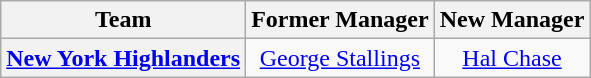<table class="wikitable plainrowheaders" style="text-align:center;">
<tr>
<th>Team</th>
<th>Former Manager</th>
<th>New Manager</th>
</tr>
<tr>
<th scope="row" style="text-align:center;"><a href='#'>New York Highlanders</a></th>
<td><a href='#'>George Stallings</a></td>
<td><a href='#'>Hal Chase</a></td>
</tr>
</table>
